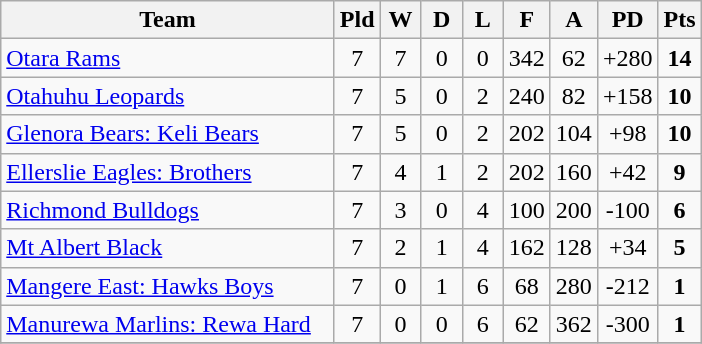<table class="wikitable" style="text-align:center;">
<tr>
<th width=215>Team</th>
<th width=20 abbr="Played">Pld</th>
<th width=20 abbr="Won">W</th>
<th width=20 abbr="Drawn">D</th>
<th width=20 abbr="Lost">L</th>
<th width=20 abbr="For">F</th>
<th width=20 abbr="Against">A</th>
<th width=20 abbr="Point Difference">PD</th>
<th width=20 abbr="Points">Pts</th>
</tr>
<tr>
<td style="text-align:left;"><a href='#'>Otara Rams</a></td>
<td>7</td>
<td>7</td>
<td>0</td>
<td>0</td>
<td>342</td>
<td>62</td>
<td>+280</td>
<td><strong>14</strong></td>
</tr>
<tr>
<td style="text-align:left;"><a href='#'>Otahuhu Leopards</a></td>
<td>7</td>
<td>5</td>
<td>0</td>
<td>2</td>
<td>240</td>
<td>82</td>
<td>+158</td>
<td><strong>10</strong></td>
</tr>
<tr>
<td style="text-align:left;"><a href='#'>Glenora Bears: Keli Bears</a></td>
<td>7</td>
<td>5</td>
<td>0</td>
<td>2</td>
<td>202</td>
<td>104</td>
<td>+98</td>
<td><strong>10</strong></td>
</tr>
<tr>
<td style="text-align:left;"><a href='#'>Ellerslie Eagles: Brothers</a></td>
<td>7</td>
<td>4</td>
<td>1</td>
<td>2</td>
<td>202</td>
<td>160</td>
<td>+42</td>
<td><strong>9</strong></td>
</tr>
<tr>
<td style="text-align:left;"><a href='#'>Richmond Bulldogs</a></td>
<td>7</td>
<td>3</td>
<td>0</td>
<td>4</td>
<td>100</td>
<td>200</td>
<td>-100</td>
<td><strong>6</strong></td>
</tr>
<tr>
<td style="text-align:left;"><a href='#'>Mt Albert Black</a></td>
<td>7</td>
<td>2</td>
<td>1</td>
<td>4</td>
<td>162</td>
<td>128</td>
<td>+34</td>
<td><strong>5</strong></td>
</tr>
<tr>
<td style="text-align:left;"><a href='#'>Mangere East: Hawks Boys</a></td>
<td>7</td>
<td>0</td>
<td>1</td>
<td>6</td>
<td>68</td>
<td>280</td>
<td>-212</td>
<td><strong>1</strong></td>
</tr>
<tr>
<td style="text-align:left;"><a href='#'>Manurewa Marlins: Rewa Hard</a></td>
<td>7</td>
<td>0</td>
<td>0</td>
<td>6</td>
<td>62</td>
<td>362</td>
<td>-300</td>
<td><strong>1</strong></td>
</tr>
<tr>
</tr>
</table>
